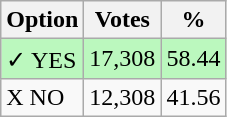<table class="wikitable">
<tr>
<th>Option</th>
<th>Votes</th>
<th>%</th>
</tr>
<tr>
<td style=background:#bbf8be>✓ YES</td>
<td style=background:#bbf8be>17,308</td>
<td style=background:#bbf8be>58.44</td>
</tr>
<tr>
<td>X NO</td>
<td>12,308</td>
<td>41.56</td>
</tr>
</table>
